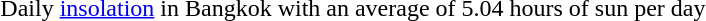<table style="float: right; margin: auto;">
<tr>
<td><br>Daily <a href='#'>insolation</a> in Bangkok with an average of 5.04 hours of sun per day</td>
</tr>
</table>
